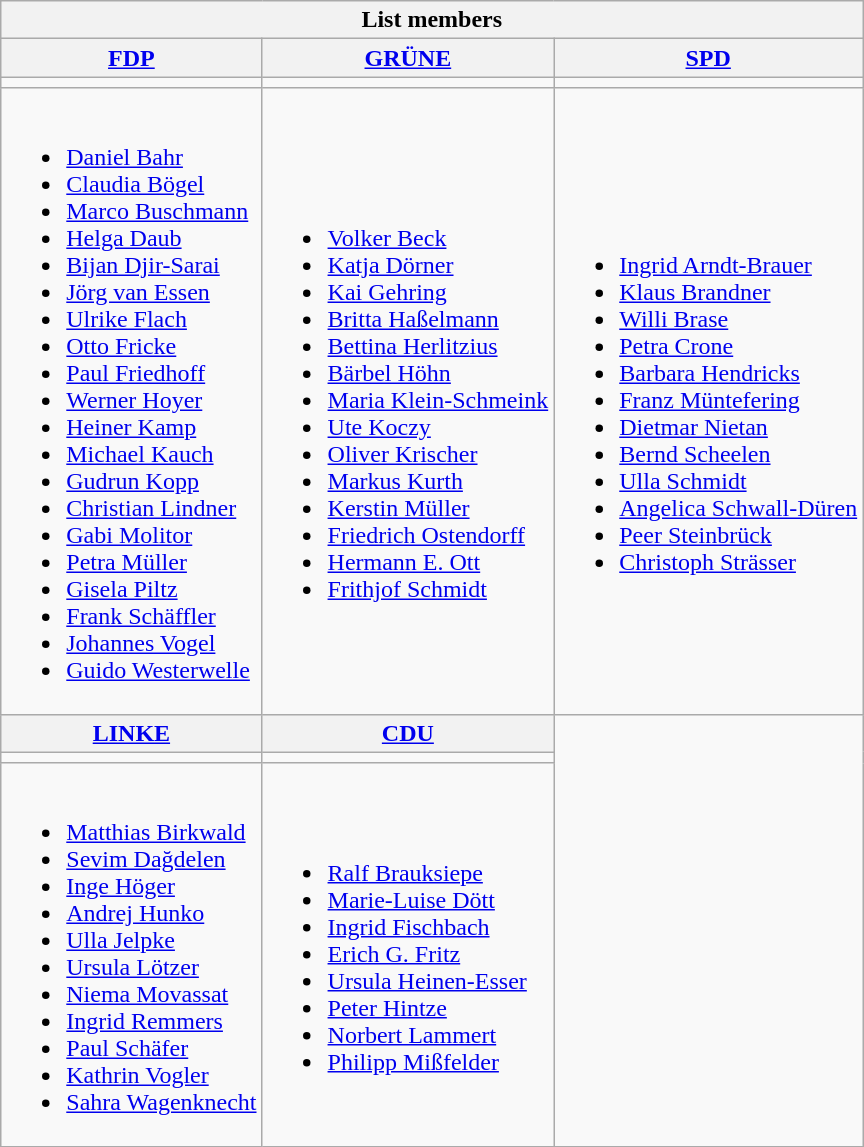<table class=wikitable>
<tr>
<th colspan=4>List members</th>
</tr>
<tr>
<th><a href='#'>FDP</a></th>
<th><a href='#'>GRÜNE</a></th>
<th><a href='#'>SPD</a></th>
</tr>
<tr>
<td bgcolor=></td>
<td bgcolor=></td>
<td bgcolor=></td>
</tr>
<tr>
<td><br><ul><li><a href='#'>Daniel Bahr</a></li><li><a href='#'>Claudia Bögel</a></li><li><a href='#'>Marco Buschmann</a></li><li><a href='#'>Helga Daub</a></li><li><a href='#'>Bijan Djir-Sarai</a></li><li><a href='#'>Jörg van Essen</a></li><li><a href='#'>Ulrike Flach</a></li><li><a href='#'>Otto Fricke</a></li><li><a href='#'>Paul Friedhoff</a></li><li><a href='#'>Werner Hoyer</a></li><li><a href='#'>Heiner Kamp</a></li><li><a href='#'>Michael Kauch</a></li><li><a href='#'>Gudrun Kopp</a></li><li><a href='#'>Christian Lindner</a></li><li><a href='#'>Gabi Molitor</a></li><li><a href='#'>Petra Müller</a></li><li><a href='#'>Gisela Piltz</a></li><li><a href='#'>Frank Schäffler</a></li><li><a href='#'>Johannes Vogel</a></li><li><a href='#'>Guido Westerwelle</a></li></ul></td>
<td><br><ul><li><a href='#'>Volker Beck</a></li><li><a href='#'>Katja Dörner</a></li><li><a href='#'>Kai Gehring</a></li><li><a href='#'>Britta Haßelmann</a></li><li><a href='#'>Bettina Herlitzius</a></li><li><a href='#'>Bärbel Höhn</a></li><li><a href='#'>Maria Klein-Schmeink</a></li><li><a href='#'>Ute Koczy</a></li><li><a href='#'>Oliver Krischer</a></li><li><a href='#'>Markus Kurth</a></li><li><a href='#'>Kerstin Müller</a></li><li><a href='#'>Friedrich Ostendorff</a></li><li><a href='#'>Hermann E. Ott</a></li><li><a href='#'>Frithjof Schmidt</a></li></ul></td>
<td><br><ul><li><a href='#'>Ingrid Arndt-Brauer</a></li><li><a href='#'>Klaus Brandner</a></li><li><a href='#'>Willi Brase</a></li><li><a href='#'>Petra Crone</a></li><li><a href='#'>Barbara Hendricks</a></li><li><a href='#'>Franz Müntefering</a></li><li><a href='#'>Dietmar Nietan</a></li><li><a href='#'>Bernd Scheelen</a></li><li><a href='#'>Ulla Schmidt</a></li><li><a href='#'>Angelica Schwall-Düren</a></li><li><a href='#'>Peer Steinbrück</a></li><li><a href='#'>Christoph Strässer</a></li></ul></td>
</tr>
<tr>
<th><a href='#'>LINKE</a></th>
<th><a href='#'>CDU</a></th>
</tr>
<tr>
<td bgcolor=></td>
<td bgcolor=></td>
</tr>
<tr>
<td><br><ul><li><a href='#'>Matthias Birkwald</a></li><li><a href='#'>Sevim Dağdelen</a></li><li><a href='#'>Inge Höger</a></li><li><a href='#'>Andrej Hunko</a></li><li><a href='#'>Ulla Jelpke</a></li><li><a href='#'>Ursula Lötzer</a></li><li><a href='#'>Niema Movassat</a></li><li><a href='#'>Ingrid Remmers</a></li><li><a href='#'>Paul Schäfer</a></li><li><a href='#'>Kathrin Vogler</a></li><li><a href='#'>Sahra Wagenknecht</a></li></ul></td>
<td><br><ul><li><a href='#'>Ralf Brauksiepe</a></li><li><a href='#'>Marie-Luise Dött</a></li><li><a href='#'>Ingrid Fischbach</a></li><li><a href='#'>Erich G. Fritz</a></li><li><a href='#'>Ursula Heinen-Esser</a></li><li><a href='#'>Peter Hintze</a></li><li><a href='#'>Norbert Lammert</a></li><li><a href='#'>Philipp Mißfelder</a></li></ul></td>
</tr>
</table>
